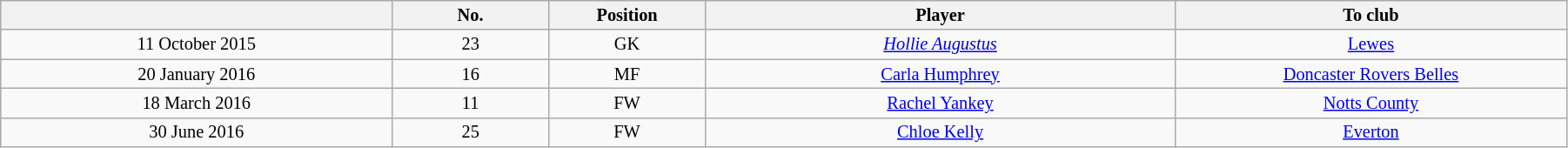<table class="wikitable sortable" style="width:95%; text-align:center; font-size:85%; text-align:center;">
<tr>
<th width="25%"></th>
<th width="10%">No.</th>
<th width="10%">Position</th>
<th>Player</th>
<th width="25%">To club</th>
</tr>
<tr>
<td>11 October 2015</td>
<td>23</td>
<td>GK</td>
<td><em> <a href='#'>Hollie Augustus</a></em></td>
<td> <a href='#'>Lewes</a></td>
</tr>
<tr>
<td>20 January 2016</td>
<td>16</td>
<td>MF</td>
<td> <a href='#'>Carla Humphrey</a></td>
<td>  <a href='#'>Doncaster Rovers Belles</a></td>
</tr>
<tr>
<td>18 March 2016</td>
<td>11</td>
<td>FW</td>
<td> <a href='#'>Rachel Yankey</a></td>
<td> <a href='#'>Notts County</a></td>
</tr>
<tr>
<td>30 June 2016</td>
<td>25</td>
<td>FW</td>
<td> <a href='#'>Chloe Kelly</a></td>
<td> <a href='#'>Everton</a></td>
</tr>
</table>
